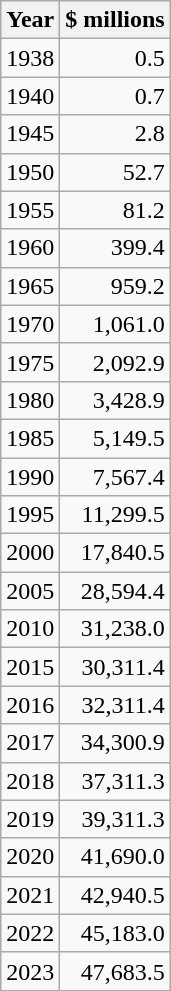<table class="wikitable floatright" style="text-align:right">
<tr>
<th>Year</th>
<th>$ millions</th>
</tr>
<tr>
<td>1938</td>
<td>0.5</td>
</tr>
<tr>
<td>1940</td>
<td>0.7</td>
</tr>
<tr>
<td>1945</td>
<td>2.8</td>
</tr>
<tr>
<td>1950</td>
<td>52.7</td>
</tr>
<tr>
<td>1955</td>
<td>81.2</td>
</tr>
<tr>
<td>1960</td>
<td>399.4</td>
</tr>
<tr>
<td>1965</td>
<td>959.2</td>
</tr>
<tr>
<td>1970</td>
<td>1,061.0</td>
</tr>
<tr>
<td>1975</td>
<td>2,092.9</td>
</tr>
<tr>
<td>1980</td>
<td>3,428.9</td>
</tr>
<tr>
<td>1985</td>
<td>5,149.5</td>
</tr>
<tr>
<td>1990</td>
<td>7,567.4</td>
</tr>
<tr>
<td>1995</td>
<td>11,299.5</td>
</tr>
<tr>
<td>2000</td>
<td>17,840.5</td>
</tr>
<tr>
<td>2005</td>
<td>28,594.4</td>
</tr>
<tr>
<td>2010</td>
<td>31,238.0</td>
</tr>
<tr>
<td>2015</td>
<td>30,311.4</td>
</tr>
<tr>
<td>2016</td>
<td>32,311.4</td>
</tr>
<tr>
<td>2017</td>
<td>34,300.9</td>
</tr>
<tr>
<td>2018</td>
<td>37,311.3</td>
</tr>
<tr>
<td>2019</td>
<td>39,311.3</td>
</tr>
<tr>
<td>2020</td>
<td>41,690.0</td>
</tr>
<tr>
<td>2021</td>
<td>42,940.5</td>
</tr>
<tr>
<td>2022</td>
<td>45,183.0</td>
</tr>
<tr>
<td>2023</td>
<td>47,683.5</td>
</tr>
</table>
